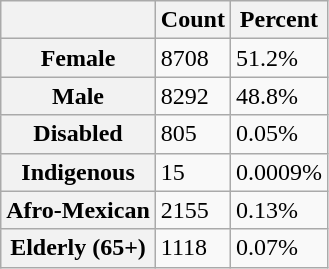<table class="wikitable">
<tr>
<th></th>
<th>Count</th>
<th>Percent</th>
</tr>
<tr>
<th>Female</th>
<td>8708</td>
<td>51.2%</td>
</tr>
<tr>
<th>Male</th>
<td>8292</td>
<td>48.8%</td>
</tr>
<tr>
<th>Disabled</th>
<td>805</td>
<td>0.05%</td>
</tr>
<tr>
<th>Indigenous</th>
<td>15</td>
<td>0.0009%</td>
</tr>
<tr>
<th>Afro-Mexican</th>
<td>2155</td>
<td>0.13%</td>
</tr>
<tr>
<th>Elderly (65+)</th>
<td>1118</td>
<td>0.07%</td>
</tr>
</table>
